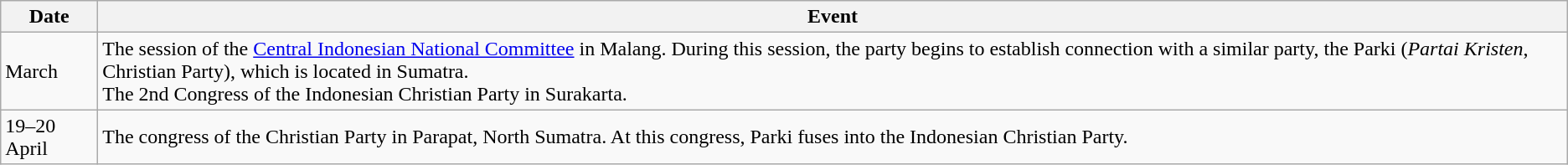<table class="wikitable">
<tr>
<th>Date</th>
<th>Event</th>
</tr>
<tr>
<td>March</td>
<td>The session of the <a href='#'>Central Indonesian National Committee</a> in Malang. During this session, the party begins to establish connection with a similar party, the Parki (<em>Partai Kristen</em>, Christian Party), which is located in Sumatra.<br>The 2nd Congress of the Indonesian Christian Party in Surakarta.</td>
</tr>
<tr>
<td>19–20 April</td>
<td>The congress of the Christian Party in Parapat, North Sumatra. At this congress, Parki fuses into the Indonesian Christian Party.</td>
</tr>
</table>
